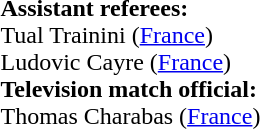<table style="width:100%">
<tr>
<td><br><strong>Assistant referees:</strong>
<br>Tual Trainini (<a href='#'>France</a>)
<br>Ludovic Cayre (<a href='#'>France</a>)
<br><strong>Television match official:</strong>
<br>Thomas Charabas (<a href='#'>France</a>)</td>
</tr>
</table>
